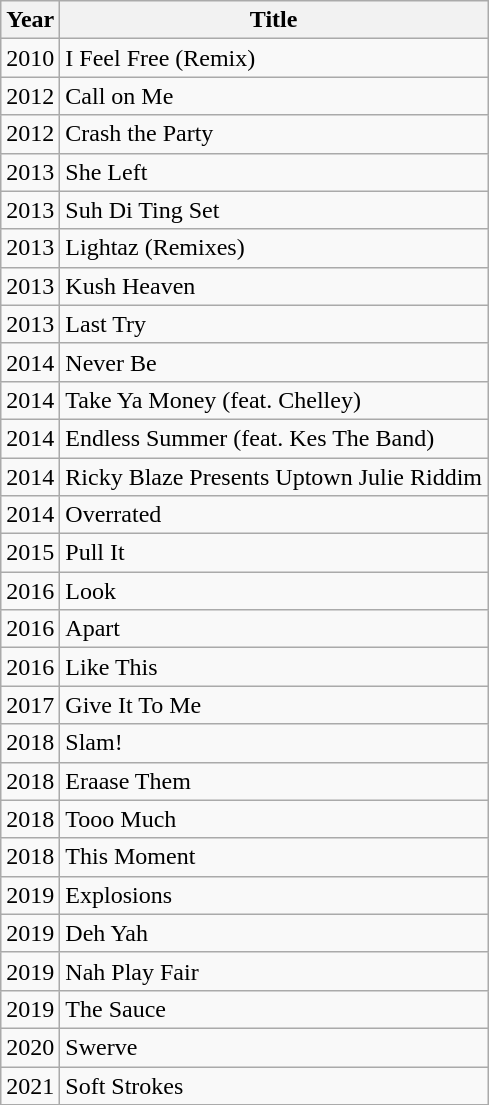<table class="wikitable">
<tr>
<th>Year</th>
<th>Title</th>
</tr>
<tr>
<td>2010</td>
<td>I Feel Free (Remix)</td>
</tr>
<tr>
<td>2012</td>
<td>Call on Me</td>
</tr>
<tr>
<td>2012</td>
<td>Crash the Party</td>
</tr>
<tr>
<td>2013</td>
<td>She Left</td>
</tr>
<tr>
<td>2013</td>
<td>Suh Di Ting Set</td>
</tr>
<tr>
<td>2013</td>
<td>Lightaz (Remixes)</td>
</tr>
<tr>
<td>2013</td>
<td>Kush Heaven</td>
</tr>
<tr>
<td>2013</td>
<td>Last Try</td>
</tr>
<tr>
<td>2014</td>
<td>Never Be</td>
</tr>
<tr>
<td>2014</td>
<td>Take Ya Money (feat. Chelley)</td>
</tr>
<tr>
<td>2014</td>
<td>Endless Summer (feat. Kes The Band)</td>
</tr>
<tr>
<td>2014</td>
<td>Ricky Blaze Presents Uptown Julie Riddim</td>
</tr>
<tr>
<td>2014</td>
<td>Overrated</td>
</tr>
<tr>
<td>2015</td>
<td>Pull It</td>
</tr>
<tr>
<td>2016</td>
<td>Look</td>
</tr>
<tr>
<td>2016</td>
<td>Apart</td>
</tr>
<tr>
<td>2016</td>
<td>Like This</td>
</tr>
<tr>
<td>2017</td>
<td>Give It To Me</td>
</tr>
<tr>
<td>2018</td>
<td>Slam!</td>
</tr>
<tr>
<td>2018</td>
<td>Eraase Them</td>
</tr>
<tr>
<td>2018</td>
<td>Tooo Much</td>
</tr>
<tr>
<td>2018</td>
<td>This Moment</td>
</tr>
<tr>
<td>2019</td>
<td>Explosions</td>
</tr>
<tr>
<td>2019</td>
<td>Deh Yah</td>
</tr>
<tr>
<td>2019</td>
<td>Nah Play Fair</td>
</tr>
<tr>
<td>2019</td>
<td>The Sauce</td>
</tr>
<tr>
<td>2020</td>
<td>Swerve</td>
</tr>
<tr>
<td>2021</td>
<td>Soft Strokes</td>
</tr>
</table>
